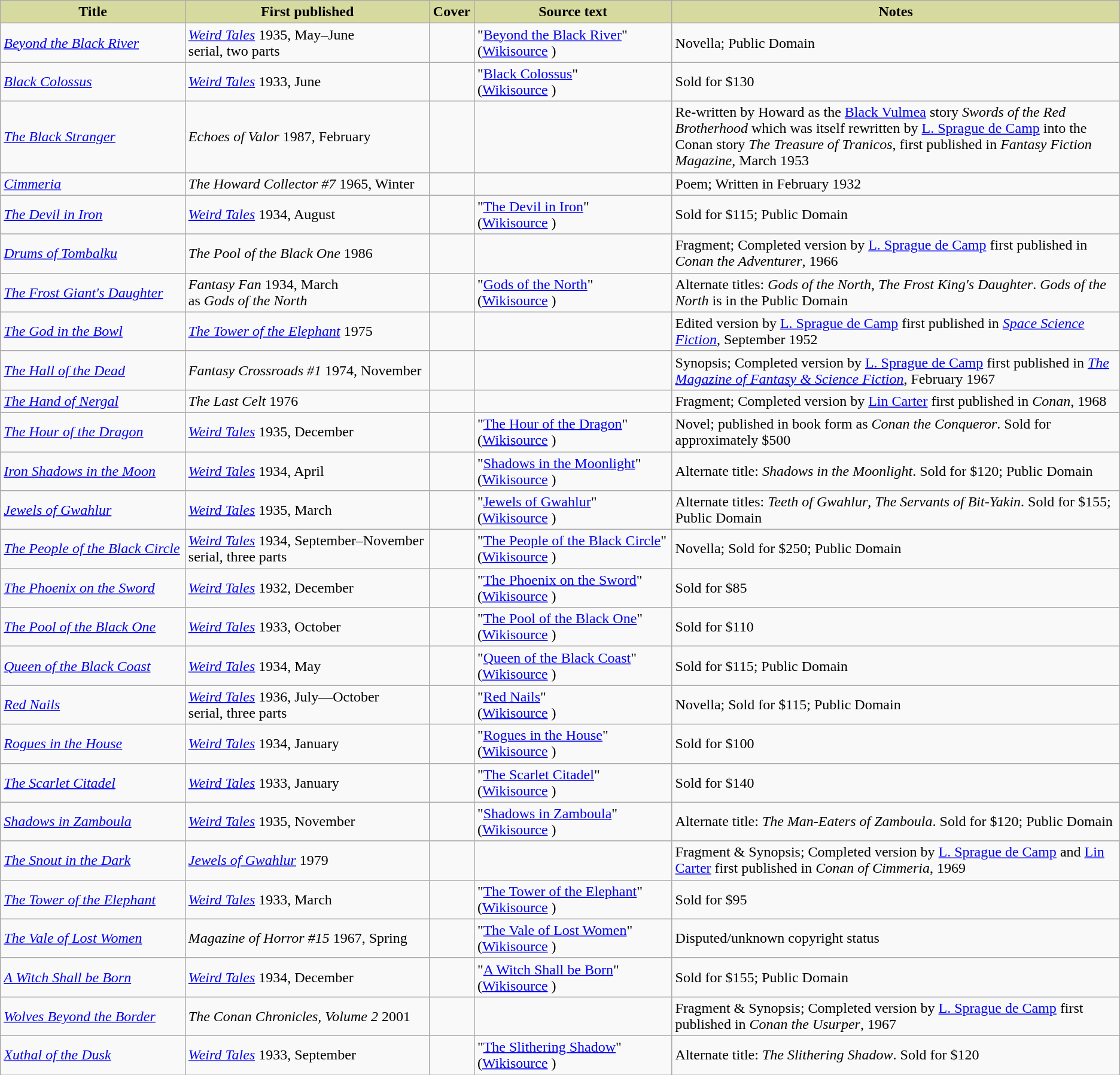<table class="wikitable sortable">
<tr>
<th style="background:#D7DA9E;">Title</th>
<th style="background:#D7DA9E;">First published</th>
<th style="background:#D7DA9E;">Cover </th>
<th style="background:#D7DA9E;">Source text</th>
<th width=40% style="background:#D7DA9E;">Notes</th>
</tr>
<tr>
<td><em><a href='#'>Beyond the Black River</a></em></td>
<td><em><a href='#'>Weird Tales</a></em> 1935, May–June<br>serial, two parts</td>
<td></td>
<td>"<a href='#'>Beyond the Black River</a>" <br>(<a href='#'>Wikisource</a> )</td>
<td>Novella; Public Domain</td>
</tr>
<tr>
<td><em><a href='#'>Black Colossus</a></em></td>
<td><em><a href='#'>Weird Tales</a></em> 1933, June</td>
<td></td>
<td>"<a href='#'>Black Colossus</a>" <br>(<a href='#'>Wikisource</a> )</td>
<td>Sold for $130</td>
</tr>
<tr>
<td><em><a href='#'>The Black Stranger</a></em></td>
<td><em>Echoes of Valor</em> 1987, February</td>
<td></td>
<td></td>
<td>Re-written by Howard as the <a href='#'>Black Vulmea</a> story <em>Swords of the Red Brotherhood</em> which was itself rewritten by <a href='#'>L. Sprague de Camp</a> into the Conan story <em>The Treasure of Tranicos</em>, first published in <em>Fantasy Fiction Magazine</em>, March 1953</td>
</tr>
<tr>
<td><em><a href='#'>Cimmeria</a></em></td>
<td><em>The Howard Collector #7</em> 1965, Winter</td>
<td></td>
<td></td>
<td>Poem; Written in February 1932</td>
</tr>
<tr>
<td><em><a href='#'>The Devil in Iron</a></em></td>
<td><em><a href='#'>Weird Tales</a></em> 1934, August</td>
<td></td>
<td>"<a href='#'>The Devil in Iron</a>" <br>(<a href='#'>Wikisource</a> )</td>
<td>Sold for $115; Public Domain</td>
</tr>
<tr>
<td><em><a href='#'>Drums of Tombalku</a></em></td>
<td><em>The Pool of the Black One</em> 1986</td>
<td></td>
<td></td>
<td>Fragment; Completed version by <a href='#'>L. Sprague de Camp</a> first published in <em>Conan the Adventurer</em>, 1966</td>
</tr>
<tr>
<td><em><a href='#'>The Frost Giant's Daughter</a></em></td>
<td><em>Fantasy Fan</em> 1934, March <br>as <em>Gods of the North</em></td>
<td></td>
<td>"<a href='#'>Gods of the North</a>" <br>(<a href='#'>Wikisource</a> )</td>
<td>Alternate titles: <em>Gods of the North</em>, <em>The Frost King's Daughter</em>. <em>Gods of the North</em> is in the Public Domain</td>
</tr>
<tr>
<td><em><a href='#'>The God in the Bowl</a></em></td>
<td><em><a href='#'>The Tower of the Elephant</a></em> 1975</td>
<td></td>
<td></td>
<td>Edited version by <a href='#'>L. Sprague de Camp</a> first published in <em><a href='#'>Space Science Fiction</a></em>, September 1952</td>
</tr>
<tr>
<td><em><a href='#'>The Hall of the Dead</a></em></td>
<td><em>Fantasy Crossroads #1</em> 1974, November</td>
<td></td>
<td></td>
<td>Synopsis; Completed version by <a href='#'>L. Sprague de Camp</a> first published in <em><a href='#'>The Magazine of Fantasy & Science Fiction</a></em>, February 1967</td>
</tr>
<tr>
<td><em><a href='#'>The Hand of Nergal</a></em></td>
<td><em>The Last Celt</em> 1976</td>
<td></td>
<td></td>
<td>Fragment; Completed version by <a href='#'>Lin Carter</a> first published in <em>Conan</em>, 1968</td>
</tr>
<tr>
<td><em><a href='#'>The Hour of the Dragon</a></em></td>
<td><em><a href='#'>Weird Tales</a></em> 1935, December</td>
<td></td>
<td>"<a href='#'>The Hour of the Dragon</a>" <br>(<a href='#'>Wikisource</a> )</td>
<td>Novel; published in book form as <em>Conan the Conqueror</em>. Sold for approximately $500</td>
</tr>
<tr>
<td><em><a href='#'>Iron Shadows in the Moon</a></em></td>
<td><em><a href='#'>Weird Tales</a></em> 1934, April</td>
<td></td>
<td>"<a href='#'>Shadows in the Moonlight</a>" <br>(<a href='#'>Wikisource</a> )</td>
<td>Alternate title: <em>Shadows in the Moonlight</em>. Sold for $120; Public Domain</td>
</tr>
<tr>
<td><em><a href='#'>Jewels of Gwahlur</a></em></td>
<td><em><a href='#'>Weird Tales</a></em> 1935, March</td>
<td></td>
<td>"<a href='#'>Jewels of Gwahlur</a>" <br>(<a href='#'>Wikisource</a> )</td>
<td>Alternate titles: <em>Teeth of Gwahlur</em>, <em>The Servants of Bit-Yakin</em>. Sold for $155; Public Domain</td>
</tr>
<tr>
<td><em><a href='#'>The People of the Black Circle</a></em></td>
<td><em><a href='#'>Weird Tales</a></em> 1934, September–November<br>serial, three parts</td>
<td></td>
<td>"<a href='#'>The People of the Black Circle</a>" <br>(<a href='#'>Wikisource</a> )</td>
<td>Novella; Sold for $250; Public Domain</td>
</tr>
<tr>
<td><em><a href='#'>The Phoenix on the Sword</a></em></td>
<td><em><a href='#'>Weird Tales</a></em> 1932, December</td>
<td></td>
<td>"<a href='#'>The Phoenix on the Sword</a>" <br>(<a href='#'>Wikisource</a> )</td>
<td>Sold for $85</td>
</tr>
<tr>
<td><em><a href='#'>The Pool of the Black One</a></em></td>
<td><em><a href='#'>Weird Tales</a></em> 1933, October</td>
<td></td>
<td>"<a href='#'>The Pool of the Black One</a>" <br>(<a href='#'>Wikisource</a> )</td>
<td>Sold for $110</td>
</tr>
<tr>
<td><em><a href='#'>Queen of the Black Coast</a></em></td>
<td><em><a href='#'>Weird Tales</a></em> 1934, May</td>
<td></td>
<td>"<a href='#'>Queen of the Black Coast</a>" <br>(<a href='#'>Wikisource</a> )</td>
<td>Sold for $115; Public Domain</td>
</tr>
<tr>
<td><em><a href='#'>Red Nails</a></em></td>
<td><em><a href='#'>Weird Tales</a></em> 1936, July—October<br>serial, three parts</td>
<td></td>
<td>"<a href='#'>Red Nails</a>" <br>(<a href='#'>Wikisource</a> )</td>
<td>Novella; Sold for $115; Public Domain</td>
</tr>
<tr>
<td><em><a href='#'>Rogues in the House</a></em></td>
<td><em><a href='#'>Weird Tales</a></em> 1934, January</td>
<td></td>
<td>"<a href='#'>Rogues in the House</a>" <br>(<a href='#'>Wikisource</a> )</td>
<td>Sold for $100</td>
</tr>
<tr>
<td><em><a href='#'>The Scarlet Citadel</a></em></td>
<td><em><a href='#'>Weird Tales</a></em> 1933, January</td>
<td></td>
<td>"<a href='#'>The Scarlet Citadel</a>" <br>(<a href='#'>Wikisource</a> )</td>
<td>Sold for $140</td>
</tr>
<tr>
<td><em><a href='#'>Shadows in Zamboula</a></em></td>
<td><em><a href='#'>Weird Tales</a></em> 1935, November</td>
<td></td>
<td>"<a href='#'>Shadows in Zamboula</a>" <br>(<a href='#'>Wikisource</a> )</td>
<td>Alternate title: <em>The Man-Eaters of Zamboula</em>. Sold for $120; Public Domain</td>
</tr>
<tr>
<td><em><a href='#'>The Snout in the Dark</a></em></td>
<td><em><a href='#'>Jewels of Gwahlur</a></em> 1979</td>
<td></td>
<td></td>
<td>Fragment & Synopsis; Completed version by <a href='#'>L. Sprague de Camp</a> and <a href='#'>Lin Carter</a> first published in <em>Conan of Cimmeria</em>, 1969</td>
</tr>
<tr>
<td><em><a href='#'>The Tower of the Elephant</a></em></td>
<td><em><a href='#'>Weird Tales</a></em> 1933, March</td>
<td></td>
<td>"<a href='#'>The Tower of the Elephant</a>" <br>(<a href='#'>Wikisource</a> )</td>
<td>Sold for $95</td>
</tr>
<tr>
<td><em><a href='#'>The Vale of Lost Women</a></em></td>
<td><em>Magazine of Horror #15</em> 1967, Spring</td>
<td></td>
<td>"<a href='#'>The Vale of Lost Women</a>" <br>(<a href='#'>Wikisource</a> )</td>
<td>Disputed/unknown copyright status</td>
</tr>
<tr>
<td><em><a href='#'>A Witch Shall be Born</a></em></td>
<td><em><a href='#'>Weird Tales</a></em> 1934, December</td>
<td></td>
<td>"<a href='#'>A Witch Shall be Born</a>" <br>(<a href='#'>Wikisource</a> )</td>
<td>Sold for $155; Public Domain</td>
</tr>
<tr>
<td><em><a href='#'>Wolves Beyond the Border</a></em></td>
<td><em>The Conan Chronicles, Volume 2</em> 2001</td>
<td></td>
<td></td>
<td>Fragment & Synopsis; Completed version by <a href='#'>L. Sprague de Camp</a> first published in <em>Conan the Usurper</em>, 1967</td>
</tr>
<tr>
<td><em><a href='#'>Xuthal of the Dusk</a></em></td>
<td><em><a href='#'>Weird Tales</a></em> 1933, September</td>
<td></td>
<td>"<a href='#'>The Slithering Shadow</a>" <br>(<a href='#'>Wikisource</a> )</td>
<td>Alternate title: <em>The Slithering Shadow</em>. Sold for $120</td>
</tr>
</table>
